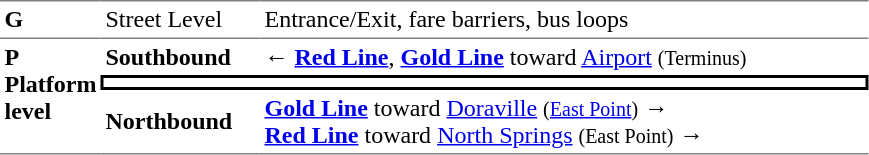<table table border=0 cellspacing=0 cellpadding=3>
<tr>
<td style="border-top:solid 1px gray;" width=50 valign=top><strong>G</strong></td>
<td style="border-top:solid 1px gray;" width=100 valign=top>Street Level</td>
<td style="border-top:solid 1px gray;" width=400 valign=top>Entrance/Exit, fare barriers, bus loops</td>
</tr>
<tr>
<td style="border-top:solid 1px gray;border-bottom:solid 1px gray;" width=50 rowspan=3 valign=top><strong>P<br>Platform level</strong></td>
<td style="border-top:solid 1px gray;"><strong>Southbound</strong></td>
<td style="border-top:solid 1px gray;">← <a href='#'><span><strong>Red Line</strong></span></a>, <a href='#'><span><strong>Gold Line</strong></span></a> toward <a href='#'>Airport</a> <small>(Terminus)</small></td>
</tr>
<tr>
<td style="border-top:solid 2px black;border-right:solid 2px black;border-left:solid 2px black;border-bottom:solid 2px black;text-align:center;" colspan=2></td>
</tr>
<tr>
<td style="border-bottom:solid 1px gray;"><strong>Northbound</strong></td>
<td style="border-bottom:solid 1px gray;"> <a href='#'><span><strong>Gold Line</strong></span></a> toward <a href='#'>Doraville</a> <small>(<a href='#'>East Point</a>)</small> →<br> <a href='#'><span><strong>Red Line</strong></span></a> toward <a href='#'>North Springs</a> <small>(East Point)</small> →</td>
</tr>
</table>
